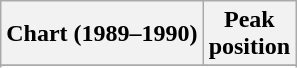<table class="wikitable sortable plainrowheaders">
<tr>
<th scope="col">Chart (1989–1990)</th>
<th scope="col">Peak<br>position</th>
</tr>
<tr>
</tr>
<tr>
</tr>
<tr>
</tr>
<tr>
</tr>
</table>
